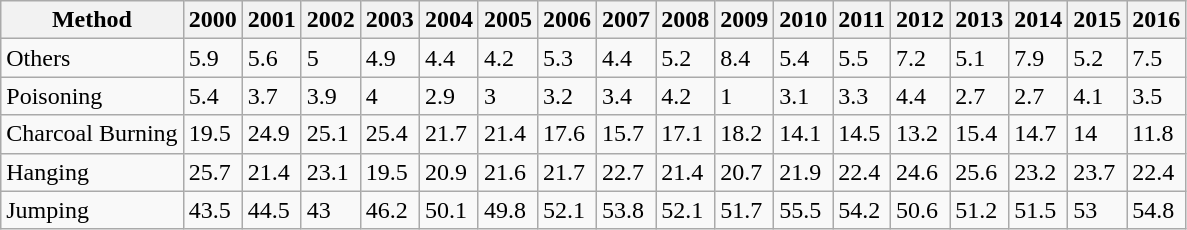<table class="wikitable">
<tr>
<th>Method</th>
<th>2000</th>
<th>2001</th>
<th>2002</th>
<th>2003</th>
<th>2004</th>
<th>2005</th>
<th>2006</th>
<th>2007</th>
<th>2008</th>
<th>2009</th>
<th>2010</th>
<th>2011</th>
<th>2012</th>
<th>2013</th>
<th>2014</th>
<th>2015</th>
<th>2016</th>
</tr>
<tr>
<td>Others</td>
<td>5.9</td>
<td>5.6</td>
<td>5</td>
<td>4.9</td>
<td>4.4</td>
<td>4.2</td>
<td>5.3</td>
<td>4.4</td>
<td>5.2</td>
<td>8.4</td>
<td>5.4</td>
<td>5.5</td>
<td>7.2</td>
<td>5.1</td>
<td>7.9</td>
<td>5.2</td>
<td>7.5</td>
</tr>
<tr>
<td>Poisoning</td>
<td>5.4</td>
<td>3.7</td>
<td>3.9</td>
<td>4</td>
<td>2.9</td>
<td>3</td>
<td>3.2</td>
<td>3.4</td>
<td>4.2</td>
<td>1</td>
<td>3.1</td>
<td>3.3</td>
<td>4.4</td>
<td>2.7</td>
<td>2.7</td>
<td>4.1</td>
<td>3.5</td>
</tr>
<tr>
<td>Charcoal Burning</td>
<td>19.5</td>
<td>24.9</td>
<td>25.1</td>
<td>25.4</td>
<td>21.7</td>
<td>21.4</td>
<td>17.6</td>
<td>15.7</td>
<td>17.1</td>
<td>18.2</td>
<td>14.1</td>
<td>14.5</td>
<td>13.2</td>
<td>15.4</td>
<td>14.7</td>
<td>14</td>
<td>11.8</td>
</tr>
<tr>
<td>Hanging</td>
<td>25.7</td>
<td>21.4</td>
<td>23.1</td>
<td>19.5</td>
<td>20.9</td>
<td>21.6</td>
<td>21.7</td>
<td>22.7</td>
<td>21.4</td>
<td>20.7</td>
<td>21.9</td>
<td>22.4</td>
<td>24.6</td>
<td>25.6</td>
<td>23.2</td>
<td>23.7</td>
<td>22.4</td>
</tr>
<tr>
<td>Jumping</td>
<td>43.5</td>
<td>44.5</td>
<td>43</td>
<td>46.2</td>
<td>50.1</td>
<td>49.8</td>
<td>52.1</td>
<td>53.8</td>
<td>52.1</td>
<td>51.7</td>
<td>55.5</td>
<td>54.2</td>
<td>50.6</td>
<td>51.2</td>
<td>51.5</td>
<td>53</td>
<td>54.8</td>
</tr>
</table>
